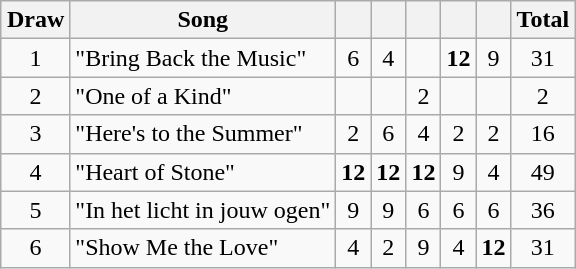<table class="wikitable plainrowheaders" style="margin: 1em auto 1em auto; text-align:center;">
<tr>
<th>Draw</th>
<th>Song</th>
<th></th>
<th></th>
<th></th>
<th></th>
<th></th>
<th>Total</th>
</tr>
<tr>
<td>1</td>
<td align="left">"Bring Back the Music"</td>
<td>6</td>
<td>4</td>
<td></td>
<td><strong>12</strong></td>
<td>9</td>
<td>31</td>
</tr>
<tr>
<td>2</td>
<td align="left">"One of a Kind"</td>
<td></td>
<td></td>
<td>2</td>
<td></td>
<td></td>
<td>2</td>
</tr>
<tr>
<td>3</td>
<td align="left">"Here's to the Summer"</td>
<td>2</td>
<td>6</td>
<td>4</td>
<td>2</td>
<td>2</td>
<td>16</td>
</tr>
<tr>
<td>4</td>
<td align="left">"Heart of Stone"</td>
<td><strong>12</strong></td>
<td><strong>12</strong></td>
<td><strong>12</strong></td>
<td>9</td>
<td>4</td>
<td>49</td>
</tr>
<tr>
<td>5</td>
<td align="left">"In het licht in jouw ogen"</td>
<td>9</td>
<td>9</td>
<td>6</td>
<td>6</td>
<td>6</td>
<td>36</td>
</tr>
<tr>
<td>6</td>
<td align="left">"Show Me the Love"</td>
<td>4</td>
<td>2</td>
<td>9</td>
<td>4</td>
<td><strong>12</strong></td>
<td>31</td>
</tr>
</table>
